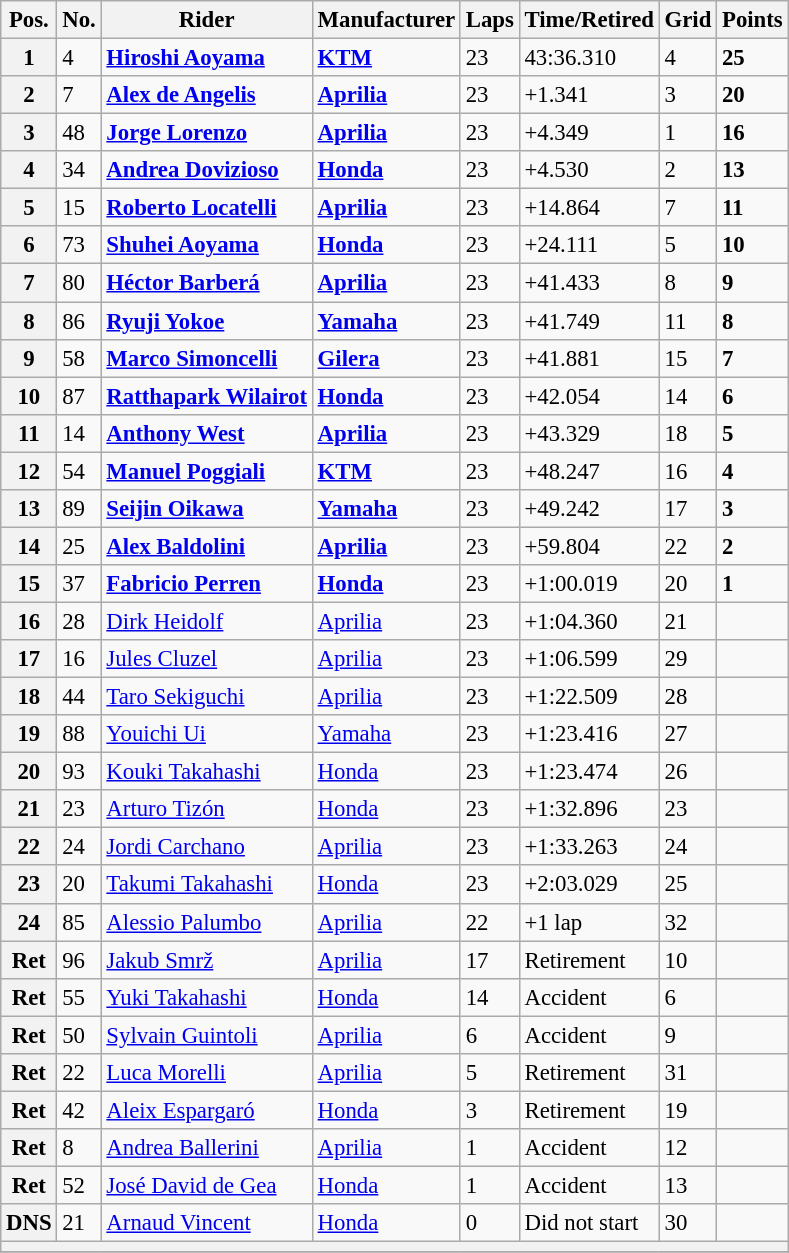<table class="wikitable" style="font-size: 95%;">
<tr>
<th>Pos.</th>
<th>No.</th>
<th>Rider</th>
<th>Manufacturer</th>
<th>Laps</th>
<th>Time/Retired</th>
<th>Grid</th>
<th>Points</th>
</tr>
<tr>
<th>1</th>
<td>4</td>
<td> <strong><a href='#'>Hiroshi Aoyama</a></strong></td>
<td><strong><a href='#'>KTM</a></strong></td>
<td>23</td>
<td>43:36.310</td>
<td>4</td>
<td><strong>25</strong></td>
</tr>
<tr>
<th>2</th>
<td>7</td>
<td> <strong><a href='#'>Alex de Angelis</a></strong></td>
<td><strong><a href='#'>Aprilia</a></strong></td>
<td>23</td>
<td>+1.341</td>
<td>3</td>
<td><strong>20</strong></td>
</tr>
<tr>
<th>3</th>
<td>48</td>
<td> <strong><a href='#'>Jorge Lorenzo</a></strong></td>
<td><strong><a href='#'>Aprilia</a></strong></td>
<td>23</td>
<td>+4.349</td>
<td>1</td>
<td><strong>16</strong></td>
</tr>
<tr>
<th>4</th>
<td>34</td>
<td> <strong><a href='#'>Andrea Dovizioso</a></strong></td>
<td><strong><a href='#'>Honda</a></strong></td>
<td>23</td>
<td>+4.530</td>
<td>2</td>
<td><strong>13</strong></td>
</tr>
<tr>
<th>5</th>
<td>15</td>
<td> <strong><a href='#'>Roberto Locatelli</a></strong></td>
<td><strong><a href='#'>Aprilia</a></strong></td>
<td>23</td>
<td>+14.864</td>
<td>7</td>
<td><strong>11</strong></td>
</tr>
<tr>
<th>6</th>
<td>73</td>
<td> <strong><a href='#'>Shuhei Aoyama</a></strong></td>
<td><strong><a href='#'>Honda</a></strong></td>
<td>23</td>
<td>+24.111</td>
<td>5</td>
<td><strong>10</strong></td>
</tr>
<tr>
<th>7</th>
<td>80</td>
<td> <strong><a href='#'>Héctor Barberá</a></strong></td>
<td><strong><a href='#'>Aprilia</a></strong></td>
<td>23</td>
<td>+41.433</td>
<td>8</td>
<td><strong>9</strong></td>
</tr>
<tr>
<th>8</th>
<td>86</td>
<td> <strong><a href='#'>Ryuji Yokoe</a></strong></td>
<td><strong><a href='#'>Yamaha</a></strong></td>
<td>23</td>
<td>+41.749</td>
<td>11</td>
<td><strong>8</strong></td>
</tr>
<tr>
<th>9</th>
<td>58</td>
<td> <strong><a href='#'>Marco Simoncelli</a></strong></td>
<td><strong><a href='#'>Gilera</a></strong></td>
<td>23</td>
<td>+41.881</td>
<td>15</td>
<td><strong>7</strong></td>
</tr>
<tr>
<th>10</th>
<td>87</td>
<td> <strong><a href='#'>Ratthapark Wilairot</a></strong></td>
<td><strong><a href='#'>Honda</a></strong></td>
<td>23</td>
<td>+42.054</td>
<td>14</td>
<td><strong>6</strong></td>
</tr>
<tr>
<th>11</th>
<td>14</td>
<td> <strong><a href='#'>Anthony West</a></strong></td>
<td><strong><a href='#'>Aprilia</a></strong></td>
<td>23</td>
<td>+43.329</td>
<td>18</td>
<td><strong>5</strong></td>
</tr>
<tr>
<th>12</th>
<td>54</td>
<td> <strong><a href='#'>Manuel Poggiali</a></strong></td>
<td><strong><a href='#'>KTM</a></strong></td>
<td>23</td>
<td>+48.247</td>
<td>16</td>
<td><strong>4</strong></td>
</tr>
<tr>
<th>13</th>
<td>89</td>
<td> <strong><a href='#'>Seijin Oikawa</a></strong></td>
<td><strong><a href='#'>Yamaha</a></strong></td>
<td>23</td>
<td>+49.242</td>
<td>17</td>
<td><strong>3</strong></td>
</tr>
<tr>
<th>14</th>
<td>25</td>
<td> <strong><a href='#'>Alex Baldolini</a></strong></td>
<td><strong><a href='#'>Aprilia</a></strong></td>
<td>23</td>
<td>+59.804</td>
<td>22</td>
<td><strong>2</strong></td>
</tr>
<tr>
<th>15</th>
<td>37</td>
<td> <strong><a href='#'>Fabricio Perren</a></strong></td>
<td><strong><a href='#'>Honda</a></strong></td>
<td>23</td>
<td>+1:00.019</td>
<td>20</td>
<td><strong>1</strong></td>
</tr>
<tr>
<th>16</th>
<td>28</td>
<td> <a href='#'>Dirk Heidolf</a></td>
<td><a href='#'>Aprilia</a></td>
<td>23</td>
<td>+1:04.360</td>
<td>21</td>
<td></td>
</tr>
<tr>
<th>17</th>
<td>16</td>
<td> <a href='#'>Jules Cluzel</a></td>
<td><a href='#'>Aprilia</a></td>
<td>23</td>
<td>+1:06.599</td>
<td>29</td>
<td></td>
</tr>
<tr>
<th>18</th>
<td>44</td>
<td> <a href='#'>Taro Sekiguchi</a></td>
<td><a href='#'>Aprilia</a></td>
<td>23</td>
<td>+1:22.509</td>
<td>28</td>
<td></td>
</tr>
<tr>
<th>19</th>
<td>88</td>
<td> <a href='#'>Youichi Ui</a></td>
<td><a href='#'>Yamaha</a></td>
<td>23</td>
<td>+1:23.416</td>
<td>27</td>
<td></td>
</tr>
<tr>
<th>20</th>
<td>93</td>
<td> <a href='#'>Kouki Takahashi</a></td>
<td><a href='#'>Honda</a></td>
<td>23</td>
<td>+1:23.474</td>
<td>26</td>
<td></td>
</tr>
<tr>
<th>21</th>
<td>23</td>
<td> <a href='#'>Arturo Tizón</a></td>
<td><a href='#'>Honda</a></td>
<td>23</td>
<td>+1:32.896</td>
<td>23</td>
<td></td>
</tr>
<tr>
<th>22</th>
<td>24</td>
<td> <a href='#'>Jordi Carchano</a></td>
<td><a href='#'>Aprilia</a></td>
<td>23</td>
<td>+1:33.263</td>
<td>24</td>
<td></td>
</tr>
<tr>
<th>23</th>
<td>20</td>
<td> <a href='#'>Takumi Takahashi</a></td>
<td><a href='#'>Honda</a></td>
<td>23</td>
<td>+2:03.029</td>
<td>25</td>
<td></td>
</tr>
<tr>
<th>24</th>
<td>85</td>
<td> <a href='#'>Alessio Palumbo</a></td>
<td><a href='#'>Aprilia</a></td>
<td>22</td>
<td>+1 lap</td>
<td>32</td>
<td></td>
</tr>
<tr>
<th>Ret</th>
<td>96</td>
<td> <a href='#'>Jakub Smrž</a></td>
<td><a href='#'>Aprilia</a></td>
<td>17</td>
<td>Retirement</td>
<td>10</td>
<td></td>
</tr>
<tr>
<th>Ret</th>
<td>55</td>
<td> <a href='#'>Yuki Takahashi</a></td>
<td><a href='#'>Honda</a></td>
<td>14</td>
<td>Accident</td>
<td>6</td>
<td></td>
</tr>
<tr>
<th>Ret</th>
<td>50</td>
<td> <a href='#'>Sylvain Guintoli</a></td>
<td><a href='#'>Aprilia</a></td>
<td>6</td>
<td>Accident</td>
<td>9</td>
<td></td>
</tr>
<tr>
<th>Ret</th>
<td>22</td>
<td> <a href='#'>Luca Morelli</a></td>
<td><a href='#'>Aprilia</a></td>
<td>5</td>
<td>Retirement</td>
<td>31</td>
<td></td>
</tr>
<tr>
<th>Ret</th>
<td>42</td>
<td> <a href='#'>Aleix Espargaró</a></td>
<td><a href='#'>Honda</a></td>
<td>3</td>
<td>Retirement</td>
<td>19</td>
<td></td>
</tr>
<tr>
<th>Ret</th>
<td>8</td>
<td> <a href='#'>Andrea Ballerini</a></td>
<td><a href='#'>Aprilia</a></td>
<td>1</td>
<td>Accident</td>
<td>12</td>
<td></td>
</tr>
<tr>
<th>Ret</th>
<td>52</td>
<td> <a href='#'>José David de Gea</a></td>
<td><a href='#'>Honda</a></td>
<td>1</td>
<td>Accident</td>
<td>13</td>
<td></td>
</tr>
<tr>
<th>DNS</th>
<td>21</td>
<td> <a href='#'>Arnaud Vincent</a></td>
<td><a href='#'>Honda</a></td>
<td>0</td>
<td>Did not start</td>
<td>30</td>
<td></td>
</tr>
<tr>
<th colspan=8></th>
</tr>
<tr>
</tr>
</table>
